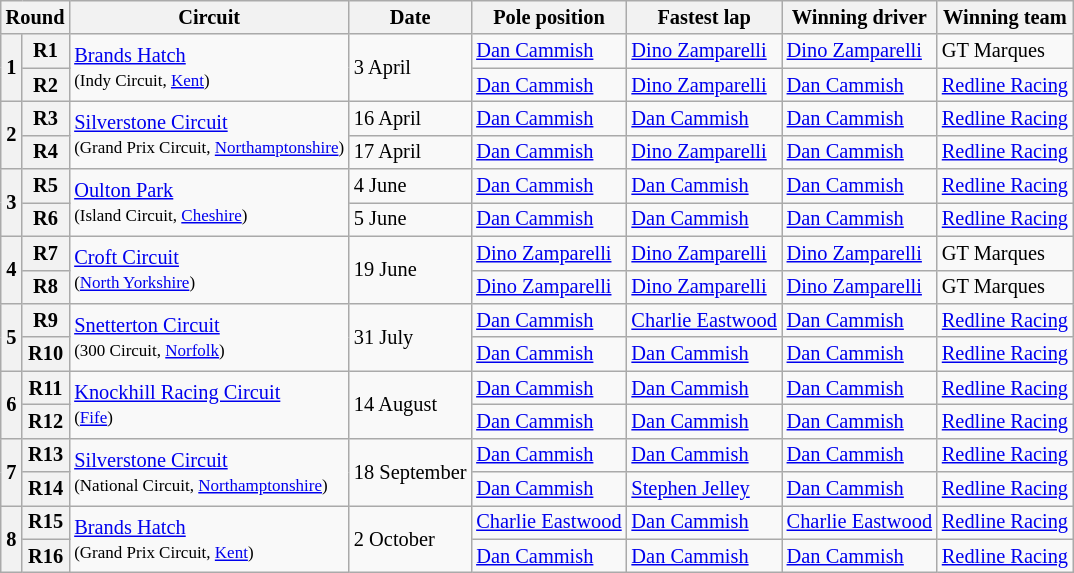<table class="wikitable" style="font-size: 85%">
<tr>
<th colspan=2>Round</th>
<th>Circuit</th>
<th>Date</th>
<th>Pole position</th>
<th>Fastest lap</th>
<th>Winning driver</th>
<th>Winning team</th>
</tr>
<tr>
<th rowspan=2>1</th>
<th>R1</th>
<td rowspan=2><a href='#'>Brands Hatch</a><br><small>(Indy Circuit, <a href='#'>Kent</a>)</small></td>
<td rowspan=2>3 April</td>
<td> <a href='#'>Dan Cammish</a></td>
<td> <a href='#'>Dino Zamparelli</a></td>
<td> <a href='#'>Dino Zamparelli</a></td>
<td>GT Marques</td>
</tr>
<tr>
<th>R2</th>
<td> <a href='#'>Dan Cammish</a></td>
<td> <a href='#'>Dino Zamparelli</a></td>
<td> <a href='#'>Dan Cammish</a></td>
<td><a href='#'>Redline Racing</a></td>
</tr>
<tr>
<th rowspan=2>2</th>
<th>R3</th>
<td rowspan=2><a href='#'>Silverstone Circuit</a><br><small>(Grand Prix Circuit, <a href='#'>Northamptonshire</a>)</small></td>
<td>16 April</td>
<td> <a href='#'>Dan Cammish</a></td>
<td> <a href='#'>Dan Cammish</a></td>
<td> <a href='#'>Dan Cammish</a></td>
<td><a href='#'>Redline Racing</a></td>
</tr>
<tr>
<th>R4</th>
<td>17 April</td>
<td> <a href='#'>Dan Cammish</a></td>
<td> <a href='#'>Dino Zamparelli</a></td>
<td> <a href='#'>Dan Cammish</a></td>
<td><a href='#'>Redline Racing</a></td>
</tr>
<tr>
<th rowspan=2>3</th>
<th>R5</th>
<td rowspan=2><a href='#'>Oulton Park</a><br><small>(Island Circuit, <a href='#'>Cheshire</a>)</small></td>
<td>4 June</td>
<td> <a href='#'>Dan Cammish</a></td>
<td> <a href='#'>Dan Cammish</a></td>
<td> <a href='#'>Dan Cammish</a></td>
<td><a href='#'>Redline Racing</a></td>
</tr>
<tr>
<th>R6</th>
<td>5 June</td>
<td> <a href='#'>Dan Cammish</a></td>
<td> <a href='#'>Dan Cammish</a></td>
<td> <a href='#'>Dan Cammish</a></td>
<td><a href='#'>Redline Racing</a></td>
</tr>
<tr>
<th rowspan=2>4</th>
<th>R7</th>
<td rowspan=2><a href='#'>Croft Circuit</a><br><small>(<a href='#'>North Yorkshire</a>)</small></td>
<td rowspan=2>19 June</td>
<td> <a href='#'>Dino Zamparelli</a></td>
<td> <a href='#'>Dino Zamparelli</a></td>
<td> <a href='#'>Dino Zamparelli</a></td>
<td>GT Marques</td>
</tr>
<tr>
<th>R8</th>
<td> <a href='#'>Dino Zamparelli</a></td>
<td> <a href='#'>Dino Zamparelli</a></td>
<td> <a href='#'>Dino Zamparelli</a></td>
<td>GT Marques</td>
</tr>
<tr>
<th rowspan=2>5</th>
<th>R9</th>
<td rowspan=2><a href='#'>Snetterton Circuit</a><br><small>(300 Circuit, <a href='#'>Norfolk</a>)</small></td>
<td rowspan=2>31 July</td>
<td> <a href='#'>Dan Cammish</a></td>
<td> <a href='#'>Charlie Eastwood</a></td>
<td> <a href='#'>Dan Cammish</a></td>
<td><a href='#'>Redline Racing</a></td>
</tr>
<tr>
<th>R10</th>
<td> <a href='#'>Dan Cammish</a></td>
<td> <a href='#'>Dan Cammish</a></td>
<td> <a href='#'>Dan Cammish</a></td>
<td><a href='#'>Redline Racing</a></td>
</tr>
<tr>
<th rowspan=2>6</th>
<th>R11</th>
<td rowspan=2><a href='#'>Knockhill Racing Circuit</a><br><small>(<a href='#'>Fife</a>)</small></td>
<td rowspan=2>14 August</td>
<td> <a href='#'>Dan Cammish</a></td>
<td> <a href='#'>Dan Cammish</a></td>
<td> <a href='#'>Dan Cammish</a></td>
<td><a href='#'>Redline Racing</a></td>
</tr>
<tr>
<th>R12</th>
<td> <a href='#'>Dan Cammish</a></td>
<td> <a href='#'>Dan Cammish</a></td>
<td> <a href='#'>Dan Cammish</a></td>
<td><a href='#'>Redline Racing</a></td>
</tr>
<tr>
<th rowspan=2>7</th>
<th>R13</th>
<td rowspan=2><a href='#'>Silverstone Circuit</a><br><small>(National Circuit, <a href='#'>Northamptonshire</a>)</small></td>
<td rowspan=2>18 September</td>
<td> <a href='#'>Dan Cammish</a></td>
<td> <a href='#'>Dan Cammish</a></td>
<td> <a href='#'>Dan Cammish</a></td>
<td><a href='#'>Redline Racing</a></td>
</tr>
<tr>
<th>R14</th>
<td> <a href='#'>Dan Cammish</a></td>
<td> <a href='#'>Stephen Jelley</a></td>
<td> <a href='#'>Dan Cammish</a></td>
<td><a href='#'>Redline Racing</a></td>
</tr>
<tr>
<th rowspan=2>8</th>
<th>R15</th>
<td rowspan=2><a href='#'>Brands Hatch</a><br><small>(Grand Prix Circuit, <a href='#'>Kent</a>)</small></td>
<td rowspan=2>2 October</td>
<td> <a href='#'>Charlie Eastwood</a></td>
<td> <a href='#'>Dan Cammish</a></td>
<td> <a href='#'>Charlie Eastwood</a></td>
<td><a href='#'>Redline Racing</a></td>
</tr>
<tr>
<th>R16</th>
<td> <a href='#'>Dan Cammish</a></td>
<td> <a href='#'>Dan Cammish</a></td>
<td> <a href='#'>Dan Cammish</a></td>
<td><a href='#'>Redline Racing</a></td>
</tr>
</table>
